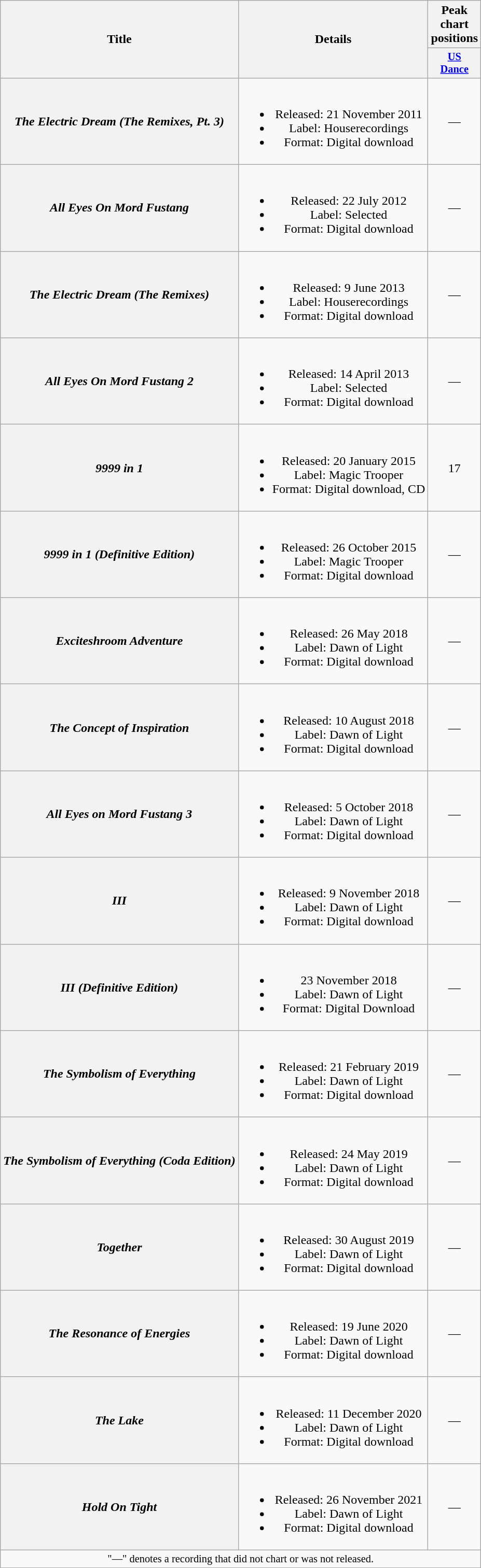<table class="wikitable plainrowheaders" style="text-align:center;">
<tr>
<th rowspan="2" scope="col">Title</th>
<th rowspan="2" scope="col">Details</th>
<th>Peak chart positions</th>
</tr>
<tr>
<th scope="col" style="width:3em;font-size:85%;"><a href='#'>US</a><br><a href='#'>Dance</a><br></th>
</tr>
<tr>
<th scope="row"><em>The Electric Dream (The Remixes, Pt. 3)</em></th>
<td><br><ul><li>Released: 21 November 2011</li><li>Label: Houserecordings</li><li>Format: Digital download</li></ul></td>
<td>—</td>
</tr>
<tr>
<th scope="row"><em>All Eyes On Mord Fustang</em></th>
<td><br><ul><li>Released: 22 July 2012</li><li>Label: Selected</li><li>Format: Digital download</li></ul></td>
<td>—</td>
</tr>
<tr>
<th scope="row"><em>The Electric Dream (The Remixes)</em></th>
<td><br><ul><li>Released: 9 June 2013</li><li>Label: Houserecordings</li><li>Format: Digital download</li></ul></td>
<td>—</td>
</tr>
<tr>
<th scope="row"><em>All Eyes On Mord Fustang 2</em></th>
<td><br><ul><li>Released: 14 April 2013</li><li>Label: Selected</li><li>Format: Digital download</li></ul></td>
<td>—</td>
</tr>
<tr>
<th scope="row"><em>9999 in 1</em></th>
<td><br><ul><li>Released: 20 January 2015</li><li>Label: Magic Trooper</li><li>Format: Digital download, CD</li></ul></td>
<td>17</td>
</tr>
<tr>
<th scope="row"><em>9999 in 1 (Definitive Edition)</em></th>
<td><br><ul><li>Released: 26 October 2015</li><li>Label: Magic Trooper</li><li>Format: Digital download</li></ul></td>
<td>—</td>
</tr>
<tr>
<th scope="row"><em>Exciteshroom Adventure</em></th>
<td><br><ul><li>Released: 26 May 2018</li><li>Label: Dawn of Light</li><li>Format: Digital download</li></ul></td>
<td>—</td>
</tr>
<tr>
<th scope="row"><em>The Concept of Inspiration</em></th>
<td><br><ul><li>Released: 10 August 2018</li><li>Label: Dawn of Light</li><li>Format: Digital download</li></ul></td>
<td>—</td>
</tr>
<tr>
<th scope="row"><em>All Eyes on Mord Fustang 3</em></th>
<td><br><ul><li>Released: 5 October 2018</li><li>Label: Dawn of Light</li><li>Format: Digital download</li></ul></td>
<td>—</td>
</tr>
<tr>
<th scope="row"><em>III</em></th>
<td><br><ul><li>Released: 9 November 2018</li><li>Label: Dawn of Light</li><li>Format: Digital download</li></ul></td>
<td>—</td>
</tr>
<tr>
<th scope="row"><em>III (Definitive Edition)</em></th>
<td><br><ul><li>23 November 2018</li><li>Label: Dawn of Light</li><li>Format: Digital Download</li></ul></td>
<td>—</td>
</tr>
<tr>
<th scope="row"><em>The Symbolism of Everything</em></th>
<td><br><ul><li>Released: 21 February 2019</li><li>Label: Dawn of Light</li><li>Format: Digital download</li></ul></td>
<td>—</td>
</tr>
<tr>
<th scope="row"><em>The Symbolism of Everything (Coda Edition)</em></th>
<td><br><ul><li>Released: 24 May 2019</li><li>Label: Dawn of Light</li><li>Format: Digital download</li></ul></td>
<td>—</td>
</tr>
<tr>
<th scope="row"><em>Together</em></th>
<td><br><ul><li>Released: 30 August 2019</li><li>Label: Dawn of Light</li><li>Format: Digital download</li></ul></td>
<td>—</td>
</tr>
<tr>
<th scope="row"><em>The Resonance of Energies</em></th>
<td><br><ul><li>Released: 19 June 2020</li><li>Label: Dawn of Light</li><li>Format: Digital download</li></ul></td>
<td>—</td>
</tr>
<tr>
<th scope="row"><em>The Lake</em></th>
<td><br><ul><li>Released: 11 December 2020</li><li>Label: Dawn of Light</li><li>Format: Digital download</li></ul></td>
<td>—</td>
</tr>
<tr>
<th scope="row"><em>Hold On Tight</em></th>
<td><br><ul><li>Released: 26 November 2021</li><li>Label: Dawn of Light</li><li>Format: Digital download</li></ul></td>
<td>—</td>
</tr>
<tr>
<td colspan="3" style="font-size:85%">"—" denotes a recording that did not chart or was not released.</td>
</tr>
</table>
